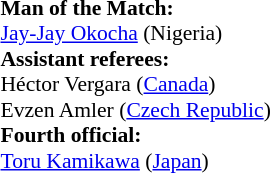<table width=100% style="font-size: 90%">
<tr>
<td><br><strong>Man of the Match:</strong>
<br><a href='#'>Jay-Jay Okocha</a> (Nigeria)<br><strong>Assistant referees:</strong>
<br>Héctor Vergara (<a href='#'>Canada</a>)
<br>Evzen Amler (<a href='#'>Czech Republic</a>)
<br><strong>Fourth official:</strong>
<br><a href='#'>Toru Kamikawa</a> (<a href='#'>Japan</a>)</td>
</tr>
</table>
